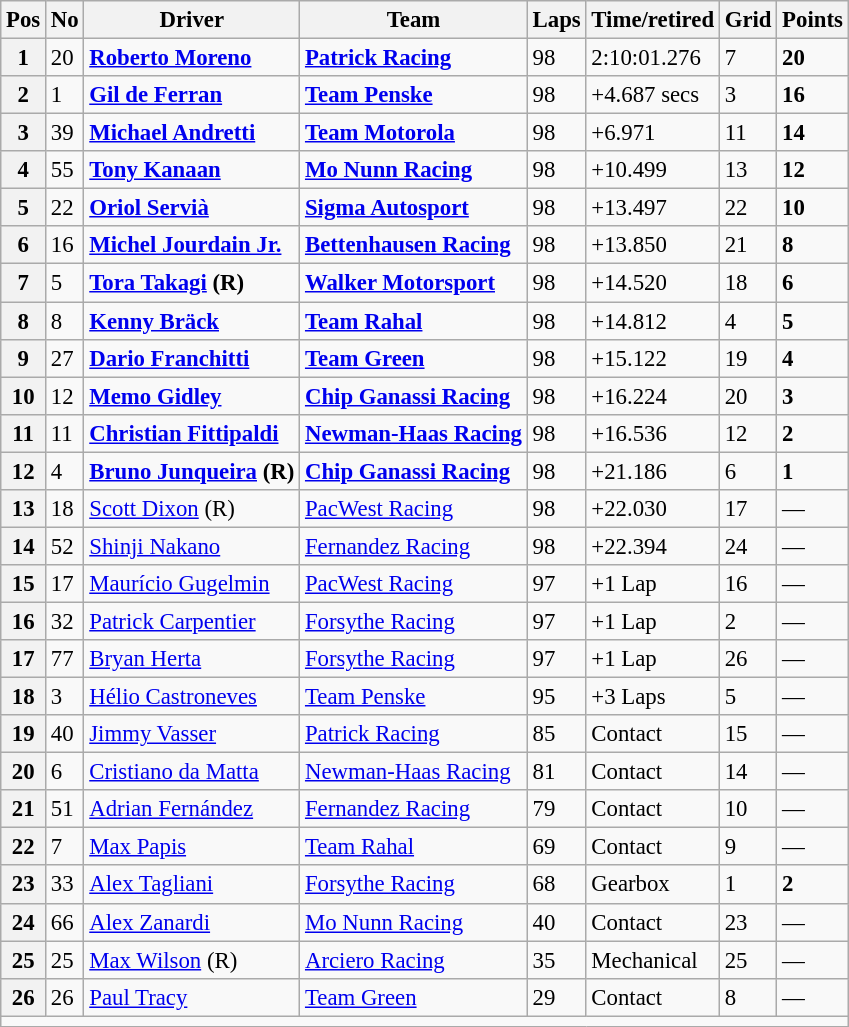<table class="wikitable" style="font-size:95%;">
<tr>
<th>Pos</th>
<th>No</th>
<th>Driver</th>
<th>Team</th>
<th>Laps</th>
<th>Time/retired</th>
<th>Grid</th>
<th>Points</th>
</tr>
<tr>
<th>1</th>
<td>20</td>
<td><strong> <a href='#'>Roberto Moreno</a></strong></td>
<td><strong><a href='#'>Patrick Racing</a></strong></td>
<td>98</td>
<td>2:10:01.276</td>
<td>7</td>
<td><strong>20</strong></td>
</tr>
<tr>
<th>2</th>
<td>1</td>
<td><strong> <a href='#'>Gil de Ferran</a></strong></td>
<td><strong><a href='#'>Team Penske</a></strong></td>
<td>98</td>
<td>+4.687 secs</td>
<td>3</td>
<td><strong>16</strong></td>
</tr>
<tr>
<th>3</th>
<td>39</td>
<td><strong> <a href='#'>Michael Andretti</a></strong></td>
<td><strong><a href='#'>Team Motorola</a></strong></td>
<td>98</td>
<td>+6.971</td>
<td>11</td>
<td><strong>14</strong></td>
</tr>
<tr>
<th>4</th>
<td>55</td>
<td><strong> <a href='#'>Tony Kanaan</a></strong></td>
<td><strong><a href='#'>Mo Nunn Racing</a></strong></td>
<td>98</td>
<td>+10.499</td>
<td>13</td>
<td><strong>12</strong></td>
</tr>
<tr>
<th>5</th>
<td>22</td>
<td><strong> <a href='#'>Oriol Servià</a></strong></td>
<td><strong><a href='#'>Sigma Autosport</a></strong></td>
<td>98</td>
<td>+13.497</td>
<td>22</td>
<td><strong>10</strong></td>
</tr>
<tr>
<th>6</th>
<td>16</td>
<td><strong> <a href='#'>Michel Jourdain Jr.</a></strong></td>
<td><strong><a href='#'>Bettenhausen Racing</a></strong></td>
<td>98</td>
<td>+13.850</td>
<td>21</td>
<td><strong>8</strong></td>
</tr>
<tr>
<th>7</th>
<td>5</td>
<td><strong> <a href='#'>Tora Takagi</a> (R)</strong></td>
<td><strong><a href='#'>Walker Motorsport</a></strong></td>
<td>98</td>
<td>+14.520</td>
<td>18</td>
<td><strong>6</strong></td>
</tr>
<tr>
<th>8</th>
<td>8</td>
<td><strong> <a href='#'>Kenny Bräck</a></strong></td>
<td><strong><a href='#'>Team Rahal</a></strong></td>
<td>98</td>
<td>+14.812</td>
<td>4</td>
<td><strong>5</strong></td>
</tr>
<tr>
<th>9</th>
<td>27</td>
<td><strong> <a href='#'>Dario Franchitti</a></strong></td>
<td><strong><a href='#'>Team Green</a></strong></td>
<td>98</td>
<td>+15.122</td>
<td>19</td>
<td><strong>4</strong></td>
</tr>
<tr>
<th>10</th>
<td>12</td>
<td><strong> <a href='#'>Memo Gidley</a></strong></td>
<td><strong><a href='#'>Chip Ganassi Racing</a></strong></td>
<td>98</td>
<td>+16.224</td>
<td>20</td>
<td><strong>3</strong></td>
</tr>
<tr>
<th>11</th>
<td>11</td>
<td><strong> <a href='#'>Christian Fittipaldi</a></strong></td>
<td><strong><a href='#'>Newman-Haas Racing</a></strong></td>
<td>98</td>
<td>+16.536</td>
<td>12</td>
<td><strong>2</strong></td>
</tr>
<tr>
<th>12</th>
<td>4</td>
<td><strong> <a href='#'>Bruno Junqueira</a> (R)</strong></td>
<td><strong><a href='#'>Chip Ganassi Racing</a></strong></td>
<td>98</td>
<td>+21.186</td>
<td>6</td>
<td><strong>1</strong></td>
</tr>
<tr>
<th>13</th>
<td>18</td>
<td> <a href='#'>Scott Dixon</a> (R)</td>
<td><a href='#'>PacWest Racing</a></td>
<td>98</td>
<td>+22.030</td>
<td>17</td>
<td>—</td>
</tr>
<tr>
<th>14</th>
<td>52</td>
<td> <a href='#'>Shinji Nakano</a></td>
<td><a href='#'>Fernandez Racing</a></td>
<td>98</td>
<td>+22.394</td>
<td>24</td>
<td>—</td>
</tr>
<tr>
<th>15</th>
<td>17</td>
<td> <a href='#'>Maurício Gugelmin</a></td>
<td><a href='#'>PacWest Racing</a></td>
<td>97</td>
<td>+1 Lap</td>
<td>16</td>
<td>—</td>
</tr>
<tr>
<th>16</th>
<td>32</td>
<td> <a href='#'>Patrick Carpentier</a></td>
<td><a href='#'>Forsythe Racing</a></td>
<td>97</td>
<td>+1 Lap</td>
<td>2</td>
<td>—</td>
</tr>
<tr>
<th>17</th>
<td>77</td>
<td> <a href='#'>Bryan Herta</a></td>
<td><a href='#'>Forsythe Racing</a></td>
<td>97</td>
<td>+1 Lap</td>
<td>26</td>
<td>—</td>
</tr>
<tr>
<th>18</th>
<td>3</td>
<td> <a href='#'>Hélio Castroneves</a></td>
<td><a href='#'>Team Penske</a></td>
<td>95</td>
<td>+3 Laps</td>
<td>5</td>
<td>—</td>
</tr>
<tr>
<th>19</th>
<td>40</td>
<td> <a href='#'>Jimmy Vasser</a></td>
<td><a href='#'>Patrick Racing</a></td>
<td>85</td>
<td>Contact</td>
<td>15</td>
<td>—</td>
</tr>
<tr>
<th>20</th>
<td>6</td>
<td> <a href='#'>Cristiano da Matta</a></td>
<td><a href='#'>Newman-Haas Racing</a></td>
<td>81</td>
<td>Contact</td>
<td>14</td>
<td>—</td>
</tr>
<tr>
<th>21</th>
<td>51</td>
<td> <a href='#'>Adrian Fernández</a></td>
<td><a href='#'>Fernandez Racing</a></td>
<td>79</td>
<td>Contact</td>
<td>10</td>
<td>—</td>
</tr>
<tr>
<th>22</th>
<td>7</td>
<td> <a href='#'>Max Papis</a></td>
<td><a href='#'>Team Rahal</a></td>
<td>69</td>
<td>Contact</td>
<td>9</td>
<td>—</td>
</tr>
<tr>
<th>23</th>
<td>33</td>
<td> <a href='#'>Alex Tagliani</a></td>
<td><a href='#'>Forsythe Racing</a></td>
<td>68</td>
<td>Gearbox</td>
<td>1</td>
<td><strong>2</strong></td>
</tr>
<tr>
<th>24</th>
<td>66</td>
<td> <a href='#'>Alex Zanardi</a></td>
<td><a href='#'>Mo Nunn Racing</a></td>
<td>40</td>
<td>Contact</td>
<td>23</td>
<td>—</td>
</tr>
<tr>
<th>25</th>
<td>25</td>
<td> <a href='#'>Max Wilson</a> (R)</td>
<td><a href='#'>Arciero Racing</a></td>
<td>35</td>
<td>Mechanical</td>
<td>25</td>
<td>—</td>
</tr>
<tr>
<th>26</th>
<td>26</td>
<td> <a href='#'>Paul Tracy</a></td>
<td><a href='#'>Team Green</a></td>
<td>29</td>
<td>Contact</td>
<td>8</td>
<td>—</td>
</tr>
<tr>
<td colspan="8"></td>
</tr>
</table>
